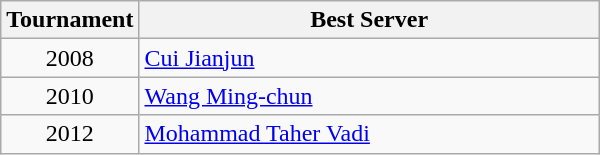<table class="wikitable" style="width: 400px;">
<tr>
<th style="width: 20%;">Tournament</th>
<th style="width: 80%;">Best Server</th>
</tr>
<tr>
<td align=center>2008</td>
<td> <a href='#'>Cui Jianjun</a></td>
</tr>
<tr>
<td align=center>2010</td>
<td> <a href='#'>Wang Ming-chun</a></td>
</tr>
<tr>
<td align=center>2012</td>
<td> <a href='#'>Mohammad Taher Vadi</a></td>
</tr>
</table>
